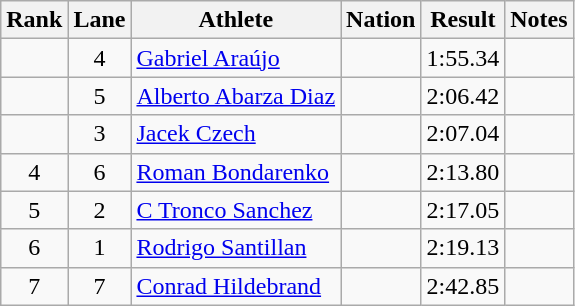<table class='wikitable sortable' style='text-align:left'>
<tr>
<th>Rank</th>
<th>Lane</th>
<th>Athlete</th>
<th>Nation</th>
<th>Result</th>
<th>Notes</th>
</tr>
<tr>
<td align=center></td>
<td align=center>4</td>
<td><a href='#'>Gabriel Araújo</a></td>
<td></td>
<td>1:55.34</td>
<td></td>
</tr>
<tr>
<td align=center></td>
<td align=center>5</td>
<td><a href='#'>Alberto Abarza Diaz</a></td>
<td></td>
<td>2:06.42</td>
<td></td>
</tr>
<tr>
<td align=center></td>
<td align=center>3</td>
<td><a href='#'>Jacek Czech</a></td>
<td></td>
<td>2:07.04</td>
<td></td>
</tr>
<tr>
<td align=center>4</td>
<td align=center>6</td>
<td><a href='#'>Roman Bondarenko</a></td>
<td></td>
<td>2:13.80</td>
<td></td>
</tr>
<tr>
<td align=center>5</td>
<td align=center>2</td>
<td><a href='#'>C Tronco Sanchez </a></td>
<td></td>
<td>2:17.05</td>
<td></td>
</tr>
<tr>
<td align=center>6</td>
<td align=center>1</td>
<td><a href='#'>Rodrigo Santillan</a></td>
<td></td>
<td>2:19.13</td>
<td></td>
</tr>
<tr>
<td align=center>7</td>
<td align=center>7</td>
<td><a href='#'>Conrad Hildebrand</a></td>
<td></td>
<td>2:42.85</td>
<td></td>
</tr>
</table>
